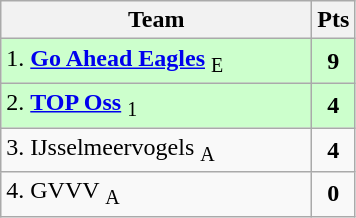<table class="wikitable" style="text-align:center; float:left; margin-right:1em">
<tr>
<th style="width:200px">Team</th>
<th width=20>Pts</th>
</tr>
<tr bgcolor=ccffcc>
<td align=left>1. <strong><a href='#'>Go Ahead Eagles</a></strong> <sub>E</sub></td>
<td><strong>9</strong></td>
</tr>
<tr bgcolor=ccffcc>
<td align=left>2. <strong><a href='#'>TOP Oss</a></strong> <sub>1</sub></td>
<td><strong>4</strong></td>
</tr>
<tr>
<td align=left>3. IJsselmeervogels <sub>A</sub></td>
<td><strong>4</strong></td>
</tr>
<tr>
<td align=left>4. GVVV <sub>A</sub></td>
<td><strong>0</strong></td>
</tr>
</table>
